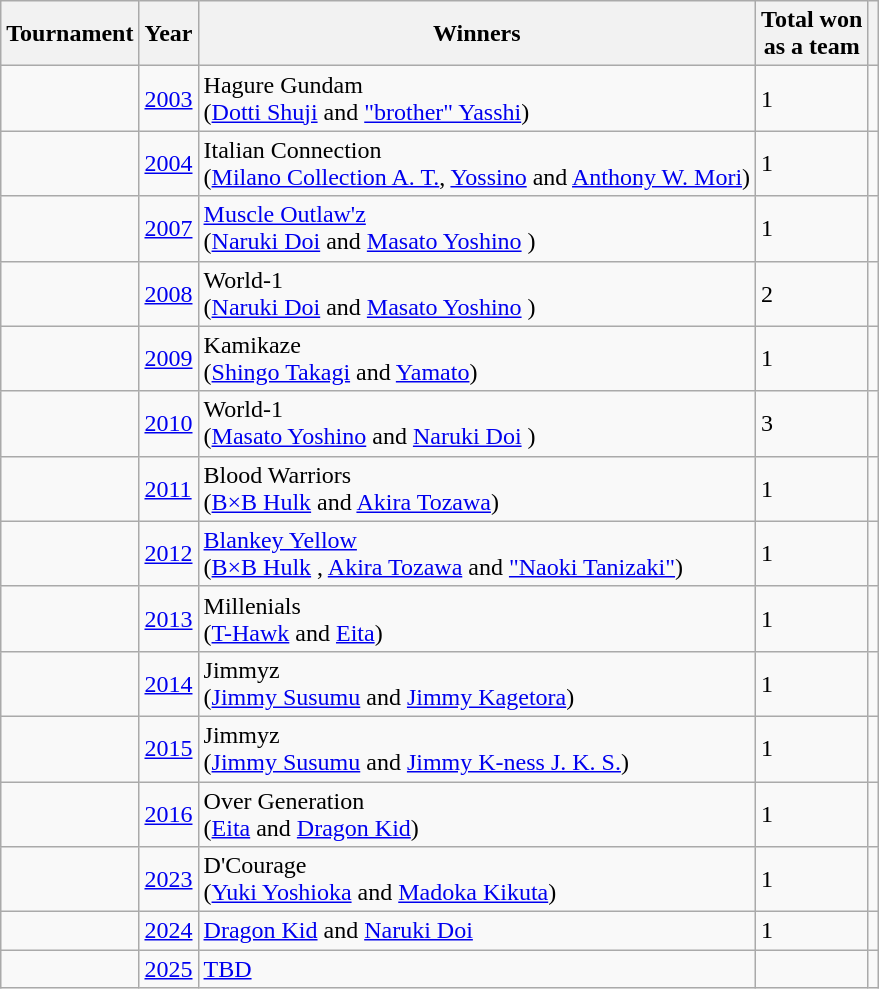<table class="wikitable sortable">
<tr>
<th>Tournament</th>
<th>Year</th>
<th>Winners<br></th>
<th>Total won<br>as a team</th>
<th></th>
</tr>
<tr>
<td><br></td>
<td><a href='#'>2003</a></td>
<td>Hagure Gundam<br>(<a href='#'>Dotti Shuji</a> and <a href='#'>"brother" Yasshi</a>)</td>
<td>1</td>
<td></td>
</tr>
<tr>
<td><br></td>
<td><a href='#'>2004</a></td>
<td>Italian Connection<br>(<a href='#'>Milano Collection A. T.</a>, <a href='#'>Yossino</a> and <a href='#'>Anthony W. Mori</a>)</td>
<td>1</td>
<td></td>
</tr>
<tr>
<td></td>
<td><a href='#'>2007</a></td>
<td><a href='#'>Muscle Outlaw'z</a><br>(<a href='#'>Naruki Doi</a> and <a href='#'>Masato Yoshino</a> )</td>
<td>1</td>
<td></td>
</tr>
<tr>
<td></td>
<td><a href='#'>2008</a></td>
<td>World-1<br>(<a href='#'>Naruki Doi</a>  and <a href='#'>Masato Yoshino</a> )</td>
<td>2</td>
<td></td>
</tr>
<tr>
<td></td>
<td><a href='#'>2009</a></td>
<td>Kamikaze<br>(<a href='#'>Shingo Takagi</a> and <a href='#'>Yamato</a>)</td>
<td>1</td>
<td></td>
</tr>
<tr>
<td></td>
<td><a href='#'>2010</a></td>
<td>World-1<br>(<a href='#'>Masato Yoshino</a>  and <a href='#'>Naruki Doi</a> )</td>
<td>3</td>
<td></td>
</tr>
<tr>
<td></td>
<td><a href='#'>2011</a></td>
<td>Blood Warriors<br>(<a href='#'>B×B Hulk</a> and <a href='#'>Akira Tozawa</a>)</td>
<td>1</td>
<td></td>
</tr>
<tr>
<td></td>
<td><a href='#'>2012</a></td>
<td><a href='#'>Blankey Yellow</a><br>(<a href='#'>B×B Hulk</a> , <a href='#'>Akira Tozawa</a>  and <a href='#'>"Naoki Tanizaki"</a>)</td>
<td>1</td>
<td></td>
</tr>
<tr>
<td></td>
<td><a href='#'>2013</a></td>
<td>Millenials<br>(<a href='#'>T-Hawk</a>  and <a href='#'>Eita</a>)</td>
<td>1</td>
<td></td>
</tr>
<tr>
<td></td>
<td><a href='#'>2014</a></td>
<td>Jimmyz<br>(<a href='#'>Jimmy Susumu</a> and <a href='#'>Jimmy Kagetora</a>)</td>
<td>1</td>
<td></td>
</tr>
<tr>
<td></td>
<td><a href='#'>2015</a></td>
<td>Jimmyz<br>(<a href='#'>Jimmy Susumu</a>  and <a href='#'>Jimmy K-ness J. K. S.</a>)</td>
<td>1</td>
<td></td>
</tr>
<tr>
<td></td>
<td><a href='#'>2016</a></td>
<td>Over Generation<br>(<a href='#'>Eita</a>  and <a href='#'>Dragon Kid</a>)</td>
<td>1</td>
<td></td>
</tr>
<tr>
<td></td>
<td><a href='#'>2023</a></td>
<td>D'Courage<br>(<a href='#'>Yuki Yoshioka</a> and <a href='#'>Madoka Kikuta</a>)</td>
<td>1</td>
<td></td>
</tr>
<tr>
<td></td>
<td><a href='#'>2024</a></td>
<td><a href='#'>Dragon Kid</a>  and <a href='#'>Naruki Doi</a> </td>
<td>1</td>
<td></td>
</tr>
<tr>
<td></td>
<td><a href='#'>2025</a></td>
<td><a href='#'>TBD</a></td>
<td></td>
<td></td>
</tr>
</table>
